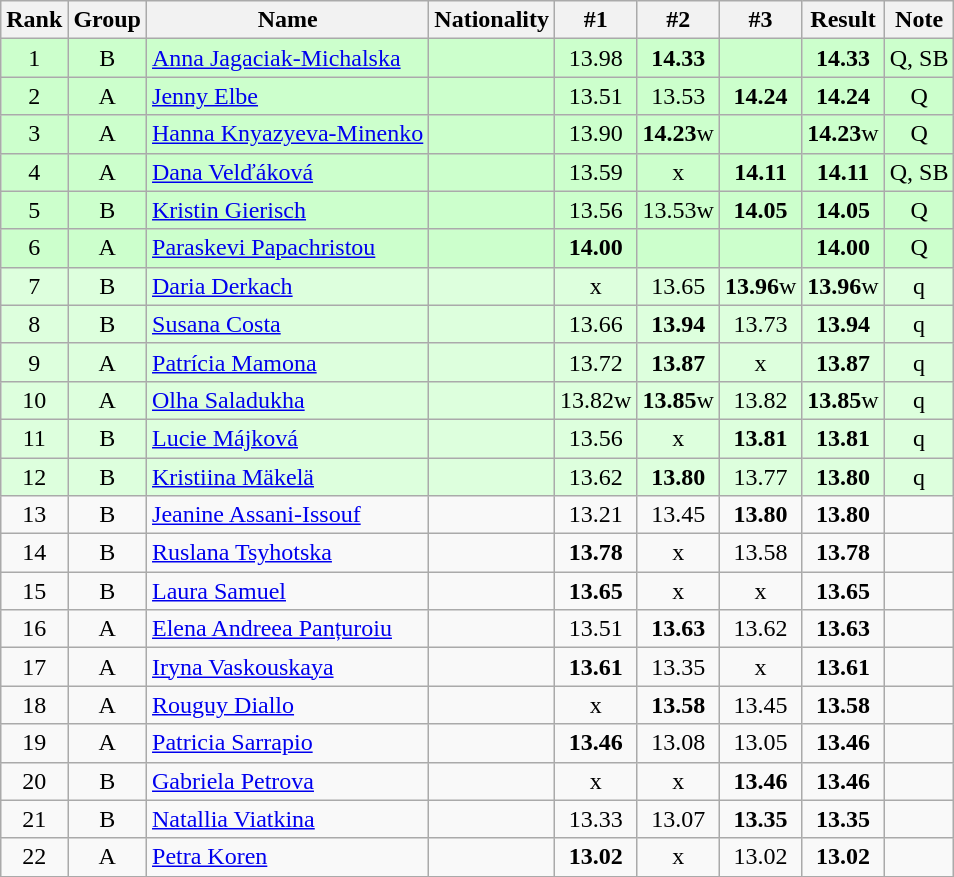<table class="wikitable sortable" style="text-align:center">
<tr>
<th>Rank</th>
<th>Group</th>
<th>Name</th>
<th>Nationality</th>
<th>#1</th>
<th>#2</th>
<th>#3</th>
<th>Result</th>
<th>Note</th>
</tr>
<tr bgcolor=ccffcc>
<td>1</td>
<td>B</td>
<td align=left><a href='#'>Anna Jagaciak-Michalska</a></td>
<td align=left></td>
<td>13.98</td>
<td><strong>14.33</strong></td>
<td></td>
<td><strong>14.33</strong></td>
<td>Q, SB</td>
</tr>
<tr bgcolor=ccffcc>
<td>2</td>
<td>A</td>
<td align=left><a href='#'>Jenny Elbe</a></td>
<td align=left></td>
<td>13.51</td>
<td>13.53</td>
<td><strong>14.24</strong></td>
<td><strong>14.24</strong></td>
<td>Q</td>
</tr>
<tr bgcolor=ccffcc>
<td>3</td>
<td>A</td>
<td align=left><a href='#'>Hanna Knyazyeva-Minenko</a></td>
<td align=left></td>
<td>13.90</td>
<td><strong>14.23</strong>w</td>
<td></td>
<td><strong>14.23</strong>w</td>
<td>Q</td>
</tr>
<tr bgcolor=ccffcc>
<td>4</td>
<td>A</td>
<td align=left><a href='#'>Dana Velďáková</a></td>
<td align=left></td>
<td>13.59</td>
<td>x</td>
<td><strong>14.11</strong></td>
<td><strong>14.11</strong></td>
<td>Q, SB</td>
</tr>
<tr bgcolor=ccffcc>
<td>5</td>
<td>B</td>
<td align=left><a href='#'>Kristin Gierisch</a></td>
<td align=left></td>
<td>13.56</td>
<td>13.53w</td>
<td><strong>14.05</strong></td>
<td><strong>14.05</strong></td>
<td>Q</td>
</tr>
<tr bgcolor=ccffcc>
<td>6</td>
<td>A</td>
<td align=left><a href='#'>Paraskevi Papachristou</a></td>
<td align=left></td>
<td><strong>14.00</strong></td>
<td></td>
<td></td>
<td><strong>14.00</strong></td>
<td>Q</td>
</tr>
<tr bgcolor=ddffdd>
<td>7</td>
<td>B</td>
<td align=left><a href='#'>Daria Derkach</a></td>
<td align=left></td>
<td>x</td>
<td>13.65</td>
<td><strong>13.96</strong>w</td>
<td><strong>13.96</strong>w</td>
<td>q</td>
</tr>
<tr bgcolor=ddffdd>
<td>8</td>
<td>B</td>
<td align=left><a href='#'>Susana Costa</a></td>
<td align=left></td>
<td>13.66</td>
<td><strong>13.94</strong></td>
<td>13.73</td>
<td><strong>13.94</strong></td>
<td>q</td>
</tr>
<tr bgcolor=ddffdd>
<td>9</td>
<td>A</td>
<td align=left><a href='#'>Patrícia Mamona</a></td>
<td align=left></td>
<td>13.72</td>
<td><strong>13.87</strong></td>
<td>x</td>
<td><strong>13.87</strong></td>
<td>q</td>
</tr>
<tr bgcolor=ddffdd>
<td>10</td>
<td>A</td>
<td align=left><a href='#'>Olha Saladukha</a></td>
<td align=left></td>
<td>13.82w</td>
<td><strong>13.85</strong>w</td>
<td>13.82</td>
<td><strong>13.85</strong>w</td>
<td>q</td>
</tr>
<tr bgcolor=ddffdd>
<td>11</td>
<td>B</td>
<td align=left><a href='#'>Lucie Májková</a></td>
<td align=left></td>
<td>13.56</td>
<td>x</td>
<td><strong>13.81</strong></td>
<td><strong>13.81</strong></td>
<td>q</td>
</tr>
<tr bgcolor=ddffdd>
<td>12</td>
<td>B</td>
<td align=left><a href='#'>Kristiina Mäkelä</a></td>
<td align=left></td>
<td>13.62</td>
<td><strong>13.80</strong></td>
<td>13.77</td>
<td><strong>13.80</strong></td>
<td>q</td>
</tr>
<tr>
<td>13</td>
<td>B</td>
<td align=left><a href='#'>Jeanine Assani-Issouf</a></td>
<td align=left></td>
<td>13.21</td>
<td>13.45</td>
<td><strong>13.80</strong></td>
<td><strong>13.80</strong></td>
<td></td>
</tr>
<tr>
<td>14</td>
<td>B</td>
<td align=left><a href='#'>Ruslana Tsyhotska</a></td>
<td align=left></td>
<td><strong>13.78</strong></td>
<td>x</td>
<td>13.58</td>
<td><strong>13.78</strong></td>
<td></td>
</tr>
<tr>
<td>15</td>
<td>B</td>
<td align=left><a href='#'>Laura Samuel</a></td>
<td align=left></td>
<td><strong>13.65</strong></td>
<td>x</td>
<td>x</td>
<td><strong>13.65</strong></td>
<td></td>
</tr>
<tr>
<td>16</td>
<td>A</td>
<td align=left><a href='#'>Elena Andreea Panțuroiu</a></td>
<td align=left></td>
<td>13.51</td>
<td><strong>13.63</strong></td>
<td>13.62</td>
<td><strong>13.63</strong></td>
<td></td>
</tr>
<tr>
<td>17</td>
<td>A</td>
<td align=left><a href='#'>Iryna Vaskouskaya</a></td>
<td align=left></td>
<td><strong>13.61</strong></td>
<td>13.35</td>
<td>x</td>
<td><strong>13.61</strong></td>
<td></td>
</tr>
<tr>
<td>18</td>
<td>A</td>
<td align=left><a href='#'>Rouguy Diallo</a></td>
<td align=left></td>
<td>x</td>
<td><strong>13.58</strong></td>
<td>13.45</td>
<td><strong>13.58</strong></td>
<td></td>
</tr>
<tr>
<td>19</td>
<td>A</td>
<td align=left><a href='#'>Patricia Sarrapio</a></td>
<td align=left></td>
<td><strong>13.46</strong></td>
<td>13.08</td>
<td>13.05</td>
<td><strong>13.46</strong></td>
<td></td>
</tr>
<tr>
<td>20</td>
<td>B</td>
<td align=left><a href='#'>Gabriela Petrova</a></td>
<td align=left></td>
<td>x</td>
<td>x</td>
<td><strong>13.46</strong></td>
<td><strong>13.46</strong></td>
<td></td>
</tr>
<tr>
<td>21</td>
<td>B</td>
<td align=left><a href='#'>Natallia Viatkina</a></td>
<td align=left></td>
<td>13.33</td>
<td>13.07</td>
<td><strong>13.35</strong></td>
<td><strong>13.35</strong></td>
<td></td>
</tr>
<tr>
<td>22</td>
<td>A</td>
<td align=left><a href='#'>Petra Koren</a></td>
<td align=left></td>
<td><strong>13.02</strong></td>
<td>x</td>
<td>13.02</td>
<td><strong>13.02</strong></td>
<td></td>
</tr>
<tr>
</tr>
</table>
